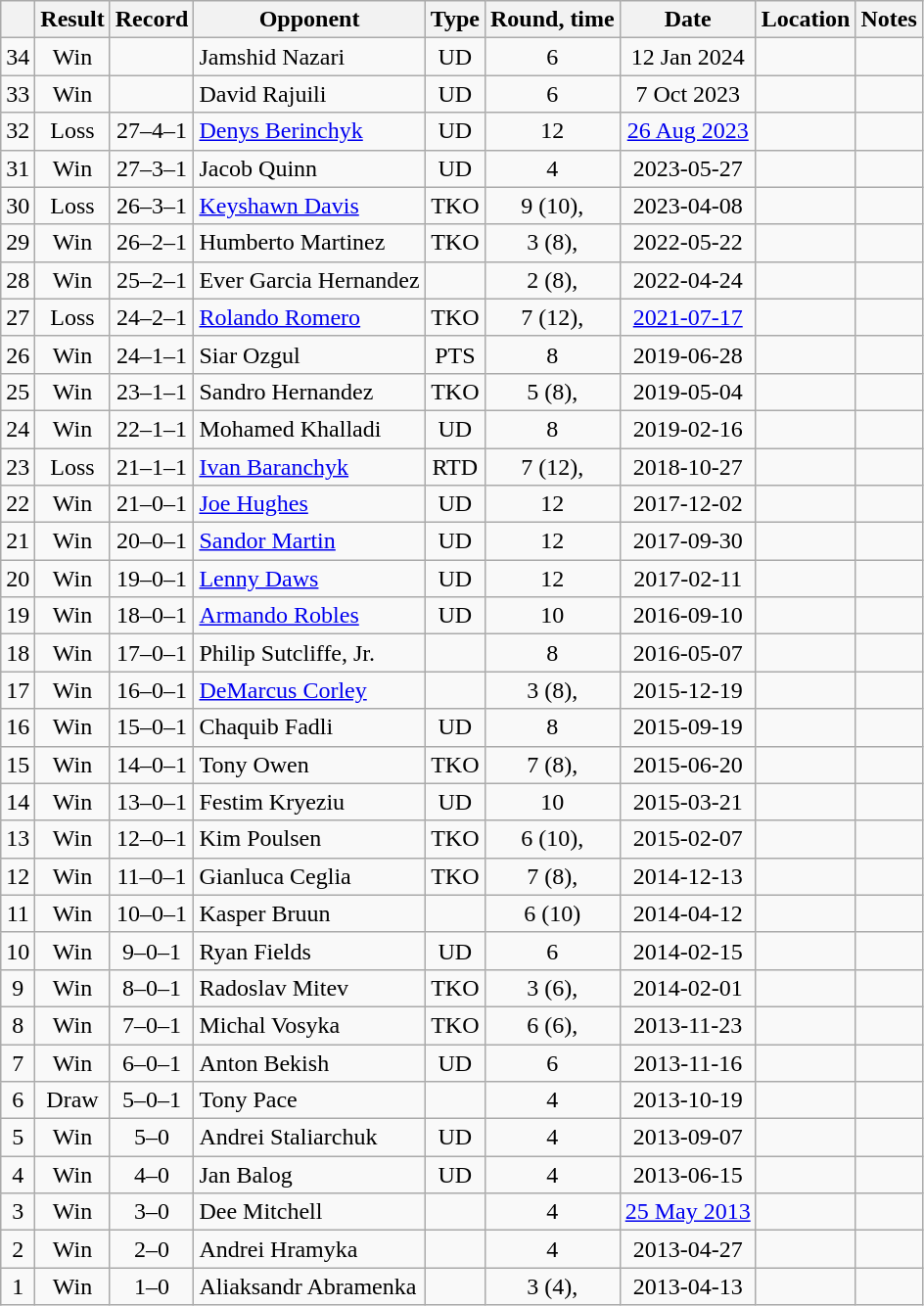<table class="wikitable" style="text-align:center">
<tr>
<th></th>
<th>Result</th>
<th>Record</th>
<th>Opponent</th>
<th>Type</th>
<th>Round, time</th>
<th>Date</th>
<th>Location</th>
<th>Notes</th>
</tr>
<tr>
<td>34</td>
<td>Win</td>
<td></td>
<td align="left">Jamshid Nazari</td>
<td>UD</td>
<td>6</td>
<td>12 Jan 2024</td>
<td align=left></td>
<td></td>
</tr>
<tr>
<td>33</td>
<td>Win</td>
<td></td>
<td align="left">David Rajuili</td>
<td>UD</td>
<td>6</td>
<td>7 Oct 2023</td>
<td align=left></td>
<td></td>
</tr>
<tr>
<td>32</td>
<td>Loss</td>
<td>27–4–1</td>
<td align=left><a href='#'>Denys Berinchyk</a></td>
<td>UD</td>
<td>12</td>
<td><a href='#'>26 Aug 2023</a></td>
<td align=left></td>
<td align=left></td>
</tr>
<tr>
<td>31</td>
<td>Win</td>
<td>27–3–1</td>
<td align=left>Jacob Quinn</td>
<td>UD</td>
<td>4</td>
<td>2023-05-27</td>
<td align=left></td>
<td></td>
</tr>
<tr>
<td>30</td>
<td>Loss</td>
<td>26–3–1</td>
<td align=left><a href='#'>Keyshawn Davis</a></td>
<td>TKO</td>
<td>9 (10), </td>
<td>2023-04-08</td>
<td align=left></td>
<td align=left></td>
</tr>
<tr>
<td>29</td>
<td>Win</td>
<td>26–2–1</td>
<td align=left>Humberto Martinez</td>
<td>TKO</td>
<td>3 (8), </td>
<td>2022-05-22</td>
<td align=left></td>
<td></td>
</tr>
<tr>
<td>28</td>
<td>Win</td>
<td>25–2–1</td>
<td align=left>Ever Garcia Hernandez</td>
<td></td>
<td>2 (8), </td>
<td>2022-04-24</td>
<td align=left></td>
<td></td>
</tr>
<tr>
<td>27</td>
<td>Loss</td>
<td>24–2–1</td>
<td align=left><a href='#'>Rolando Romero</a></td>
<td>TKO</td>
<td>7 (12), </td>
<td><a href='#'>2021-07-17</a></td>
<td align=left></td>
<td align=left></td>
</tr>
<tr align=center>
<td>26</td>
<td>Win</td>
<td>24–1–1</td>
<td align=left>Siar Ozgul</td>
<td>PTS</td>
<td>8</td>
<td>2019-06-28</td>
<td align=left></td>
<td align=left></td>
</tr>
<tr align=center>
<td>25</td>
<td>Win</td>
<td>23–1–1</td>
<td align=left>Sandro Hernandez</td>
<td>TKO</td>
<td>5 (8), </td>
<td>2019-05-04</td>
<td align=left></td>
<td align=left></td>
</tr>
<tr align=center>
<td>24</td>
<td>Win</td>
<td>22–1–1</td>
<td align=left>Mohamed Khalladi</td>
<td>UD</td>
<td>8</td>
<td>2019-02-16</td>
<td align=left></td>
<td align=left></td>
</tr>
<tr align=center>
<td>23</td>
<td>Loss</td>
<td>21–1–1</td>
<td align=left><a href='#'>Ivan Baranchyk</a></td>
<td>RTD</td>
<td>7 (12), </td>
<td>2018-10-27</td>
<td style="text-align:left;"></td>
<td style="text-align:left;"></td>
</tr>
<tr align=center>
<td>22</td>
<td>Win</td>
<td>21–0–1</td>
<td align=left><a href='#'>Joe Hughes</a></td>
<td>UD</td>
<td>12</td>
<td>2017-12-02</td>
<td align=left></td>
<td align=left></td>
</tr>
<tr align=center>
<td>21</td>
<td>Win</td>
<td>20–0–1</td>
<td align=left><a href='#'>Sandor Martin</a></td>
<td>UD</td>
<td>12</td>
<td>2017-09-30</td>
<td align=left></td>
<td align=left></td>
</tr>
<tr align=center>
<td>20</td>
<td>Win</td>
<td>19–0–1</td>
<td align=left><a href='#'>Lenny Daws</a></td>
<td>UD</td>
<td>12</td>
<td>2017-02-11</td>
<td align=left></td>
<td align=left></td>
</tr>
<tr align=center>
<td>19</td>
<td>Win</td>
<td>18–0–1</td>
<td align=left><a href='#'>Armando Robles</a></td>
<td>UD</td>
<td>10</td>
<td>2016-09-10</td>
<td align=left></td>
<td align=left></td>
</tr>
<tr align=center>
<td>18</td>
<td>Win</td>
<td>17–0–1</td>
<td align=left>Philip Sutcliffe, Jr.</td>
<td></td>
<td>8</td>
<td>2016-05-07</td>
<td align=left></td>
<td align=left></td>
</tr>
<tr align=center>
<td>17</td>
<td>Win</td>
<td>16–0–1</td>
<td align=left><a href='#'>DeMarcus Corley</a></td>
<td></td>
<td>3 (8), </td>
<td>2015-12-19</td>
<td align=left></td>
<td align=left></td>
</tr>
<tr align=center>
<td>16</td>
<td>Win</td>
<td>15–0–1</td>
<td align=left>Chaquib Fadli</td>
<td>UD</td>
<td>8</td>
<td>2015-09-19</td>
<td align=left></td>
<td align=left></td>
</tr>
<tr align=center>
<td>15</td>
<td>Win</td>
<td>14–0–1</td>
<td align=left>Tony Owen</td>
<td>TKO</td>
<td>7 (8), </td>
<td>2015-06-20</td>
<td align=left></td>
<td align=left></td>
</tr>
<tr align=center>
<td>14</td>
<td>Win</td>
<td>13–0–1</td>
<td align=left>Festim Kryeziu</td>
<td>UD</td>
<td>10</td>
<td>2015-03-21</td>
<td align=left></td>
<td align=left></td>
</tr>
<tr align=center>
<td>13</td>
<td>Win</td>
<td>12–0–1</td>
<td align=left>Kim Poulsen</td>
<td>TKO</td>
<td>6 (10), </td>
<td>2015-02-07</td>
<td align=left></td>
<td align=left></td>
</tr>
<tr align=center>
<td>12</td>
<td>Win</td>
<td>11–0–1</td>
<td align=left>Gianluca Ceglia</td>
<td>TKO</td>
<td>7 (8), </td>
<td>2014-12-13</td>
<td align=left></td>
<td align=left></td>
</tr>
<tr align=center>
<td>11</td>
<td>Win</td>
<td>10–0–1</td>
<td align=left>Kasper Bruun</td>
<td></td>
<td>6 (10)</td>
<td>2014-04-12</td>
<td align=left></td>
<td align=left></td>
</tr>
<tr align=center>
<td>10</td>
<td>Win</td>
<td>9–0–1</td>
<td align=left>Ryan Fields</td>
<td>UD</td>
<td>6</td>
<td>2014-02-15</td>
<td align=left></td>
<td align=left></td>
</tr>
<tr align=center>
<td>9</td>
<td>Win</td>
<td>8–0–1</td>
<td align=left>Radoslav Mitev</td>
<td>TKO</td>
<td>3 (6), </td>
<td>2014-02-01</td>
<td align=left></td>
<td align=left></td>
</tr>
<tr align=center>
<td>8</td>
<td>Win</td>
<td>7–0–1</td>
<td align=left>Michal Vosyka</td>
<td>TKO</td>
<td>6 (6), </td>
<td>2013-11-23</td>
<td align=left></td>
<td align=left></td>
</tr>
<tr align=center>
<td>7</td>
<td>Win</td>
<td>6–0–1</td>
<td align=left>Anton Bekish</td>
<td>UD</td>
<td>6</td>
<td>2013-11-16</td>
<td align=left></td>
<td align=left></td>
</tr>
<tr align=center>
<td>6</td>
<td>Draw</td>
<td>5–0–1</td>
<td align=left>Tony Pace</td>
<td></td>
<td>4</td>
<td>2013-10-19</td>
<td align=left></td>
<td align=left></td>
</tr>
<tr align=center>
<td>5</td>
<td>Win</td>
<td>5–0</td>
<td align=left>Andrei Staliarchuk</td>
<td>UD</td>
<td>4</td>
<td>2013-09-07</td>
<td align=left></td>
<td align=left></td>
</tr>
<tr align=center>
<td>4</td>
<td>Win</td>
<td>4–0</td>
<td align=left>Jan Balog</td>
<td>UD</td>
<td>4</td>
<td>2013-06-15</td>
<td align=left></td>
<td align=left></td>
</tr>
<tr align=center>
<td>3</td>
<td>Win</td>
<td>3–0</td>
<td align=left>Dee Mitchell</td>
<td></td>
<td>4</td>
<td><a href='#'>25 May 2013</a></td>
<td align=left></td>
<td align=left></td>
</tr>
<tr align=center>
<td>2</td>
<td>Win</td>
<td>2–0</td>
<td align=left>Andrei Hramyka</td>
<td></td>
<td>4</td>
<td>2013-04-27</td>
<td align=left></td>
<td align=left></td>
</tr>
<tr align=center>
<td>1</td>
<td>Win</td>
<td>1–0</td>
<td align=left>Aliaksandr Abramenka</td>
<td></td>
<td>3 (4), </td>
<td>2013-04-13</td>
<td align=left></td>
<td align=left></td>
</tr>
</table>
